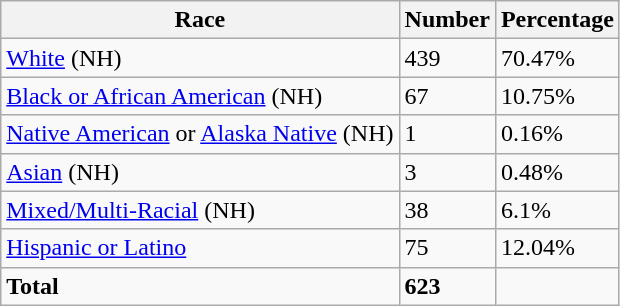<table class="wikitable">
<tr>
<th>Race</th>
<th>Number</th>
<th>Percentage</th>
</tr>
<tr>
<td><a href='#'>White</a> (NH)</td>
<td>439</td>
<td>70.47%</td>
</tr>
<tr>
<td><a href='#'>Black or African American</a> (NH)</td>
<td>67</td>
<td>10.75%</td>
</tr>
<tr>
<td><a href='#'>Native American</a> or <a href='#'>Alaska Native</a> (NH)</td>
<td>1</td>
<td>0.16%</td>
</tr>
<tr>
<td><a href='#'>Asian</a> (NH)</td>
<td>3</td>
<td>0.48%</td>
</tr>
<tr>
<td><a href='#'>Mixed/Multi-Racial</a> (NH)</td>
<td>38</td>
<td>6.1%</td>
</tr>
<tr>
<td><a href='#'>Hispanic or Latino</a></td>
<td>75</td>
<td>12.04%</td>
</tr>
<tr>
<td><strong>Total</strong></td>
<td><strong>623</strong></td>
<td></td>
</tr>
</table>
